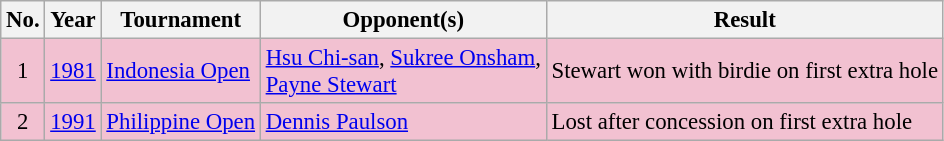<table class="wikitable" style="font-size:95%;">
<tr>
<th>No.</th>
<th>Year</th>
<th>Tournament</th>
<th>Opponent(s)</th>
<th>Result</th>
</tr>
<tr style="background:#F2C1D1;">
<td align=center>1</td>
<td><a href='#'>1981</a></td>
<td><a href='#'>Indonesia Open</a></td>
<td> <a href='#'>Hsu Chi-san</a>,  <a href='#'>Sukree Onsham</a>,<br> <a href='#'>Payne Stewart</a></td>
<td>Stewart won with birdie on first extra hole</td>
</tr>
<tr style="background:#F2C1D1;">
<td align=center>2</td>
<td><a href='#'>1991</a></td>
<td><a href='#'>Philippine Open</a></td>
<td> <a href='#'>Dennis Paulson</a></td>
<td>Lost after concession on first extra hole</td>
</tr>
</table>
